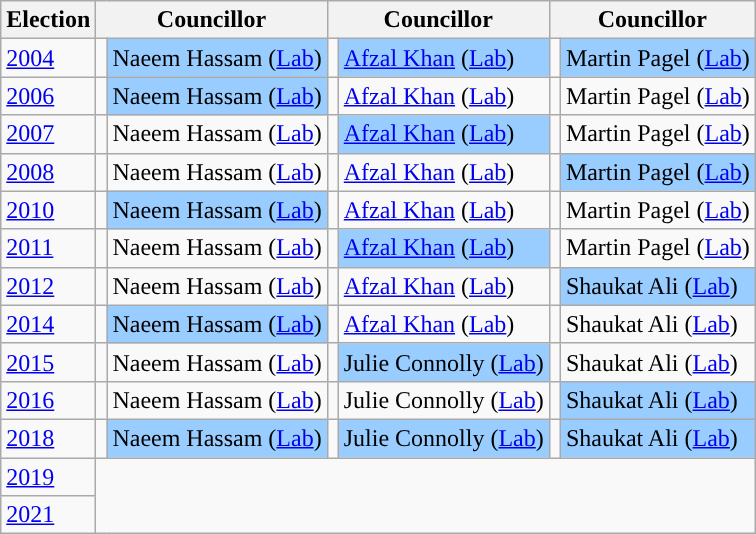<table class="wikitable">
<tr>
<th>Election</th>
<th colspan="2">Councillor</th>
<th colspan="2">Councillor</th>
<th colspan="2">Councillor</th>
</tr>
<tr>
<td><a href='#'>2004</a></td>
<td style="background-color: "></td>
<td bgcolor="#99CCFF">Naeem Hassam (<a href='#'>Lab</a>)</td>
<td style="background-color: "></td>
<td bgcolor="#99CCFF"><a href='#'>Afzal Khan</a> (<a href='#'>Lab</a>)</td>
<td style="background-color: "></td>
<td bgcolor="#99CCFF">Martin Pagel (<a href='#'>Lab</a>)</td>
</tr>
<tr>
<td><a href='#'>2006</a></td>
<td style="background-color: "></td>
<td bgcolor="#99CCFF">Naeem Hassam (<a href='#'>Lab</a>)</td>
<td style="background-color: "></td>
<td><a href='#'>Afzal Khan</a> (<a href='#'>Lab</a>)</td>
<td style="background-color: "></td>
<td>Martin Pagel (<a href='#'>Lab</a>)</td>
</tr>
<tr>
<td><a href='#'>2007</a></td>
<td style="background-color: "></td>
<td>Naeem Hassam (<a href='#'>Lab</a>)</td>
<td style="background-color: "></td>
<td bgcolor="#99CCFF"><a href='#'>Afzal Khan</a> (<a href='#'>Lab</a>)</td>
<td style="background-color: "></td>
<td>Martin Pagel (<a href='#'>Lab</a>)</td>
</tr>
<tr>
<td><a href='#'>2008</a></td>
<td style="background-color: "></td>
<td>Naeem Hassam (<a href='#'>Lab</a>)</td>
<td style="background-color: "></td>
<td><a href='#'>Afzal Khan</a> (<a href='#'>Lab</a>)</td>
<td style="background-color: "></td>
<td bgcolor="#99CCFF">Martin Pagel (<a href='#'>Lab</a>)</td>
</tr>
<tr>
<td><a href='#'>2010</a></td>
<td style="background-color: "></td>
<td bgcolor="#99CCFF">Naeem Hassam (<a href='#'>Lab</a>)</td>
<td style="background-color: "></td>
<td><a href='#'>Afzal Khan</a> (<a href='#'>Lab</a>)</td>
<td style="background-color: "></td>
<td>Martin Pagel (<a href='#'>Lab</a>)</td>
</tr>
<tr>
<td><a href='#'>2011</a></td>
<td style="background-color: "></td>
<td>Naeem Hassam (<a href='#'>Lab</a>)</td>
<td style="background-color: "></td>
<td bgcolor="#99CCFF"><a href='#'>Afzal Khan</a> (<a href='#'>Lab</a>)</td>
<td style="background-color: "></td>
<td>Martin Pagel (<a href='#'>Lab</a>)</td>
</tr>
<tr>
<td><a href='#'>2012</a></td>
<td style="background-color: "></td>
<td>Naeem Hassam (<a href='#'>Lab</a>)</td>
<td style="background-color: "></td>
<td><a href='#'>Afzal Khan</a> (<a href='#'>Lab</a>)</td>
<td style="background-color: "></td>
<td bgcolor="#99CCFF">Shaukat Ali (<a href='#'>Lab</a>)</td>
</tr>
<tr>
<td><a href='#'>2014</a></td>
<td style="background-color: "></td>
<td bgcolor="#99CCFF">Naeem Hassam (<a href='#'>Lab</a>)</td>
<td style="background-color: "></td>
<td><a href='#'>Afzal Khan</a> (<a href='#'>Lab</a>)</td>
<td style="background-color: "></td>
<td>Shaukat Ali (<a href='#'>Lab</a>)</td>
</tr>
<tr>
<td><a href='#'>2015</a></td>
<td style="background-color: "></td>
<td>Naeem Hassam (<a href='#'>Lab</a>)</td>
<td style="background-color: "></td>
<td bgcolor="#99CCFF">Julie Connolly (<a href='#'>Lab</a>)</td>
<td style="background-color: "></td>
<td>Shaukat Ali (<a href='#'>Lab</a>)</td>
</tr>
<tr>
<td><a href='#'>2016</a></td>
<td style="background-color: "></td>
<td>Naeem Hassam (<a href='#'>Lab</a>)</td>
<td style="background-color: "></td>
<td>Julie Connolly (<a href='#'>Lab</a>)</td>
<td style="background-color: "></td>
<td bgcolor="#99CCFF">Shaukat Ali (<a href='#'>Lab</a>)</td>
</tr>
<tr>
<td><a href='#'>2018</a></td>
<td style="background-color: "></td>
<td bgcolor="#99CCFF">Naeem Hassam (<a href='#'>Lab</a>)</td>
<td style="background-color: "></td>
<td bgcolor="#99CCFF">Julie Connolly (<a href='#'>Lab</a>)</td>
<td style="background-color: "></td>
<td bgcolor="#99CCFF">Shaukat Ali (<a href='#'>Lab</a>)</td>
</tr>
<tr>
<td><a href='#'>2019</a><br>

</td>
</tr>
<tr>
<td><a href='#'>2021</a><br>

</td>
</tr>
</table>
